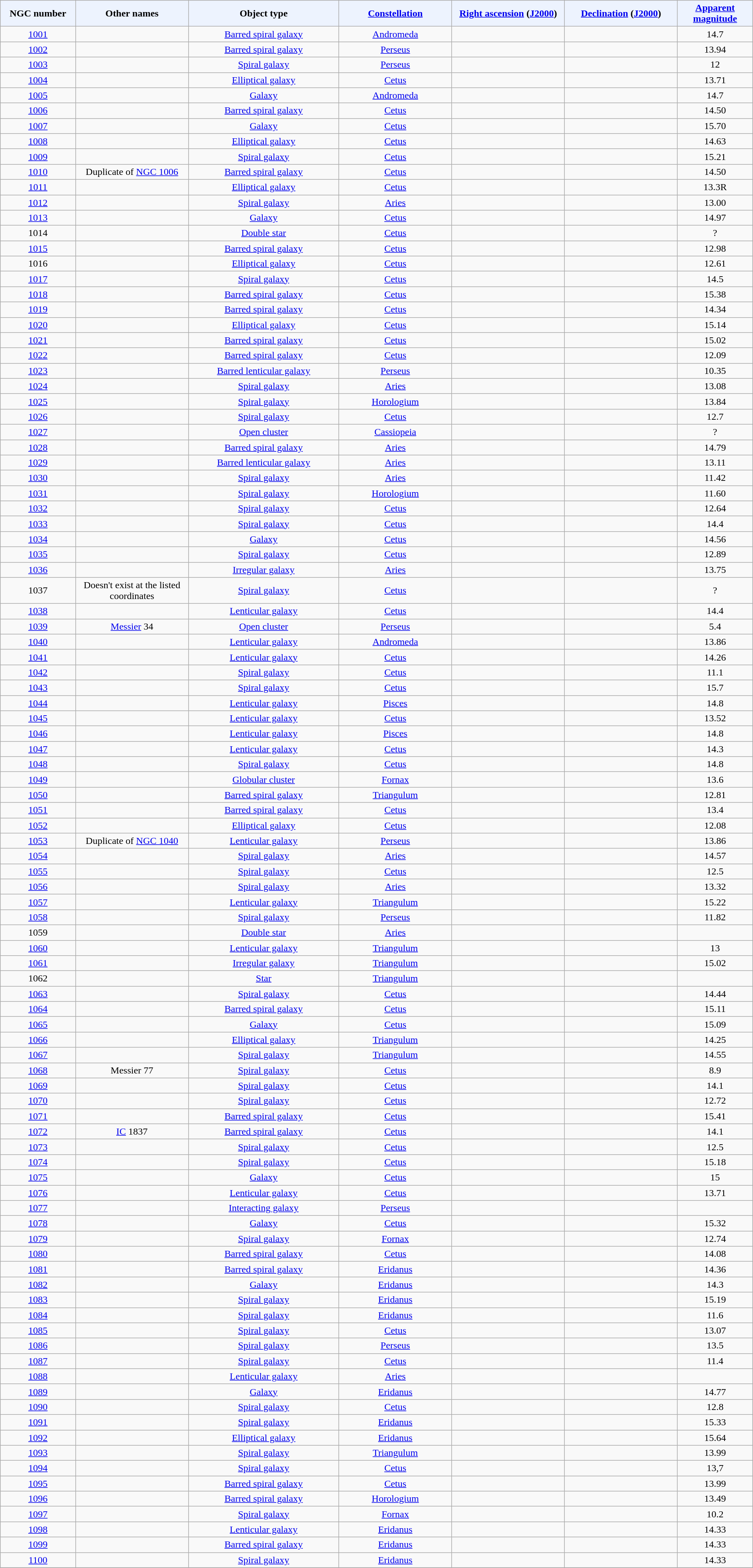<table class="wikitable sortable sticky-header" style="text-align: center;">
<tr>
<th style="background-color:#edf3fe; width: 10%;">NGC number</th>
<th style="background-color:#edf3fe; width: 15%;">Other names</th>
<th style="background-color:#edf3fe; width: 20%;">Object type</th>
<th style="background-color:#edf3fe; width: 15%;"><a href='#'>Constellation</a></th>
<th style="background-color:#edf3fe; width: 15%;"><a href='#'>Right ascension</a> (<a href='#'>J2000</a>)</th>
<th style="background-color:#edf3fe; width: 15%;"><a href='#'>Declination</a> (<a href='#'>J2000</a>)</th>
<th style="background-color:#edf3fe; width: 10%;"><a href='#'>Apparent magnitude</a></th>
</tr>
<tr>
<td><a href='#'>1001</a></td>
<td></td>
<td><a href='#'>Barred spiral galaxy</a></td>
<td><a href='#'>Andromeda</a></td>
<td></td>
<td></td>
<td>14.7</td>
</tr>
<tr>
<td><a href='#'>1002</a></td>
<td></td>
<td><a href='#'>Barred spiral galaxy</a></td>
<td><a href='#'>Perseus</a></td>
<td></td>
<td></td>
<td>13.94</td>
</tr>
<tr>
<td><a href='#'>1003</a></td>
<td></td>
<td><a href='#'>Spiral galaxy</a></td>
<td><a href='#'>Perseus</a></td>
<td></td>
<td></td>
<td>12</td>
</tr>
<tr>
<td><a href='#'>1004</a></td>
<td></td>
<td><a href='#'>Elliptical galaxy</a></td>
<td><a href='#'>Cetus</a></td>
<td></td>
<td></td>
<td>13.71</td>
</tr>
<tr>
<td><a href='#'>1005</a></td>
<td></td>
<td><a href='#'>Galaxy</a></td>
<td><a href='#'>Andromeda</a></td>
<td></td>
<td></td>
<td>14.7</td>
</tr>
<tr>
<td><a href='#'>1006</a></td>
<td></td>
<td><a href='#'>Barred spiral galaxy</a></td>
<td><a href='#'>Cetus</a></td>
<td></td>
<td></td>
<td>14.50</td>
</tr>
<tr>
<td><a href='#'>1007</a></td>
<td></td>
<td><a href='#'>Galaxy</a></td>
<td><a href='#'>Cetus</a></td>
<td></td>
<td></td>
<td>15.70</td>
</tr>
<tr>
<td><a href='#'>1008</a></td>
<td></td>
<td><a href='#'>Elliptical galaxy</a></td>
<td><a href='#'>Cetus</a></td>
<td></td>
<td></td>
<td>14.63</td>
</tr>
<tr>
<td><a href='#'>1009</a></td>
<td></td>
<td><a href='#'>Spiral galaxy</a></td>
<td><a href='#'>Cetus</a></td>
<td></td>
<td></td>
<td>15.21</td>
</tr>
<tr>
<td><a href='#'>1010</a></td>
<td>Duplicate of <a href='#'>NGC 1006</a></td>
<td><a href='#'>Barred spiral galaxy</a></td>
<td><a href='#'>Cetus</a></td>
<td></td>
<td></td>
<td>14.50</td>
</tr>
<tr>
<td><a href='#'>1011</a></td>
<td></td>
<td><a href='#'>Elliptical galaxy</a></td>
<td><a href='#'>Cetus</a></td>
<td></td>
<td></td>
<td>13.3R</td>
</tr>
<tr>
<td><a href='#'>1012</a></td>
<td></td>
<td><a href='#'>Spiral galaxy</a></td>
<td><a href='#'>Aries</a></td>
<td></td>
<td></td>
<td>13.00</td>
</tr>
<tr>
<td><a href='#'>1013</a></td>
<td></td>
<td><a href='#'>Galaxy</a></td>
<td><a href='#'>Cetus</a></td>
<td></td>
<td></td>
<td>14.97</td>
</tr>
<tr>
<td>1014</td>
<td></td>
<td><a href='#'>Double star</a></td>
<td><a href='#'>Cetus</a></td>
<td></td>
<td></td>
<td>?</td>
</tr>
<tr>
<td><a href='#'>1015</a></td>
<td></td>
<td><a href='#'>Barred spiral galaxy</a></td>
<td><a href='#'>Cetus</a></td>
<td></td>
<td></td>
<td>12.98</td>
</tr>
<tr>
<td>1016</td>
<td></td>
<td><a href='#'>Elliptical galaxy</a></td>
<td><a href='#'>Cetus</a></td>
<td></td>
<td></td>
<td>12.61</td>
</tr>
<tr>
<td><a href='#'>1017</a></td>
<td></td>
<td><a href='#'>Spiral galaxy</a></td>
<td><a href='#'>Cetus</a></td>
<td></td>
<td></td>
<td>14.5</td>
</tr>
<tr>
<td><a href='#'>1018</a></td>
<td></td>
<td><a href='#'>Barred spiral galaxy</a></td>
<td><a href='#'>Cetus</a></td>
<td></td>
<td></td>
<td>15.38</td>
</tr>
<tr>
<td><a href='#'>1019</a></td>
<td></td>
<td><a href='#'>Barred spiral galaxy</a></td>
<td><a href='#'>Cetus</a></td>
<td></td>
<td></td>
<td>14.34</td>
</tr>
<tr>
<td><a href='#'>1020</a></td>
<td></td>
<td><a href='#'>Elliptical galaxy</a></td>
<td><a href='#'>Cetus</a></td>
<td></td>
<td></td>
<td>15.14</td>
</tr>
<tr>
<td><a href='#'>1021</a></td>
<td></td>
<td><a href='#'>Barred spiral galaxy</a></td>
<td><a href='#'>Cetus</a></td>
<td></td>
<td></td>
<td>15.02</td>
</tr>
<tr>
<td><a href='#'>1022</a></td>
<td></td>
<td><a href='#'>Barred spiral galaxy</a></td>
<td><a href='#'>Cetus</a></td>
<td></td>
<td></td>
<td>12.09</td>
</tr>
<tr>
<td><a href='#'>1023</a></td>
<td></td>
<td><a href='#'>Barred lenticular galaxy</a></td>
<td><a href='#'>Perseus</a></td>
<td></td>
<td></td>
<td>10.35</td>
</tr>
<tr>
<td><a href='#'>1024</a></td>
<td></td>
<td><a href='#'>Spiral galaxy</a></td>
<td><a href='#'>Aries</a></td>
<td></td>
<td></td>
<td>13.08</td>
</tr>
<tr>
<td><a href='#'>1025</a></td>
<td></td>
<td><a href='#'>Spiral galaxy</a></td>
<td><a href='#'>Horologium</a></td>
<td></td>
<td></td>
<td>13.84</td>
</tr>
<tr>
<td><a href='#'>1026</a></td>
<td></td>
<td><a href='#'>Spiral galaxy</a></td>
<td><a href='#'>Cetus</a></td>
<td></td>
<td></td>
<td>12.7</td>
</tr>
<tr>
<td><a href='#'>1027</a></td>
<td></td>
<td><a href='#'>Open cluster</a></td>
<td><a href='#'>Cassiopeia</a></td>
<td></td>
<td></td>
<td>?</td>
</tr>
<tr>
<td><a href='#'>1028</a></td>
<td></td>
<td><a href='#'>Barred spiral galaxy</a></td>
<td><a href='#'>Aries</a></td>
<td></td>
<td></td>
<td>14.79</td>
</tr>
<tr>
<td><a href='#'>1029</a></td>
<td></td>
<td><a href='#'>Barred lenticular galaxy</a></td>
<td><a href='#'>Aries</a></td>
<td></td>
<td></td>
<td>13.11</td>
</tr>
<tr>
<td><a href='#'>1030</a></td>
<td></td>
<td><a href='#'>Spiral galaxy</a></td>
<td><a href='#'>Aries</a></td>
<td></td>
<td></td>
<td>11.42</td>
</tr>
<tr>
<td><a href='#'>1031</a></td>
<td></td>
<td><a href='#'>Spiral galaxy</a></td>
<td><a href='#'>Horologium</a></td>
<td></td>
<td></td>
<td>11.60</td>
</tr>
<tr>
<td><a href='#'>1032</a></td>
<td></td>
<td><a href='#'>Spiral galaxy</a></td>
<td><a href='#'>Cetus</a></td>
<td></td>
<td></td>
<td>12.64</td>
</tr>
<tr>
<td><a href='#'>1033</a></td>
<td></td>
<td><a href='#'>Spiral galaxy</a></td>
<td><a href='#'>Cetus</a></td>
<td></td>
<td></td>
<td>14.4</td>
</tr>
<tr>
<td><a href='#'>1034</a></td>
<td></td>
<td><a href='#'>Galaxy</a></td>
<td><a href='#'>Cetus</a></td>
<td></td>
<td></td>
<td>14.56</td>
</tr>
<tr>
<td><a href='#'>1035</a></td>
<td></td>
<td><a href='#'>Spiral galaxy</a></td>
<td><a href='#'>Cetus</a></td>
<td></td>
<td></td>
<td>12.89</td>
</tr>
<tr>
<td><a href='#'>1036</a></td>
<td></td>
<td><a href='#'>Irregular galaxy</a></td>
<td><a href='#'>Aries</a></td>
<td></td>
<td></td>
<td>13.75</td>
</tr>
<tr>
<td>1037</td>
<td>Doesn't exist at the listed coordinates</td>
<td><a href='#'>Spiral galaxy</a></td>
<td><a href='#'>Cetus</a></td>
<td></td>
<td></td>
<td>?</td>
</tr>
<tr>
<td><a href='#'>1038</a></td>
<td></td>
<td><a href='#'>Lenticular galaxy</a></td>
<td><a href='#'>Cetus</a></td>
<td></td>
<td></td>
<td>14.4</td>
</tr>
<tr>
<td><a href='#'>1039</a></td>
<td><a href='#'>Messier</a> 34</td>
<td><a href='#'>Open cluster</a></td>
<td><a href='#'>Perseus</a></td>
<td></td>
<td></td>
<td>5.4</td>
</tr>
<tr>
<td><a href='#'>1040</a></td>
<td></td>
<td><a href='#'>Lenticular galaxy</a></td>
<td><a href='#'>Andromeda</a></td>
<td></td>
<td></td>
<td>13.86</td>
</tr>
<tr>
<td><a href='#'>1041</a></td>
<td></td>
<td><a href='#'>Lenticular galaxy</a></td>
<td><a href='#'>Cetus</a></td>
<td></td>
<td></td>
<td>14.26</td>
</tr>
<tr>
<td><a href='#'>1042</a></td>
<td></td>
<td><a href='#'>Spiral galaxy</a></td>
<td><a href='#'>Cetus</a></td>
<td></td>
<td></td>
<td>11.1</td>
</tr>
<tr>
<td><a href='#'>1043</a></td>
<td></td>
<td><a href='#'>Spiral galaxy</a></td>
<td><a href='#'>Cetus</a></td>
<td></td>
<td></td>
<td>15.7</td>
</tr>
<tr>
<td><a href='#'>1044</a></td>
<td></td>
<td><a href='#'>Lenticular galaxy</a></td>
<td><a href='#'>Pisces</a></td>
<td></td>
<td></td>
<td>14.8</td>
</tr>
<tr>
<td><a href='#'>1045</a></td>
<td></td>
<td><a href='#'>Lenticular galaxy</a></td>
<td><a href='#'>Cetus</a></td>
<td></td>
<td></td>
<td>13.52</td>
</tr>
<tr>
<td><a href='#'>1046</a></td>
<td></td>
<td><a href='#'>Lenticular galaxy</a></td>
<td><a href='#'>Pisces</a></td>
<td></td>
<td></td>
<td>14.8</td>
</tr>
<tr>
<td><a href='#'>1047</a></td>
<td></td>
<td><a href='#'>Lenticular galaxy</a></td>
<td><a href='#'>Cetus</a></td>
<td></td>
<td></td>
<td>14.3</td>
</tr>
<tr>
<td><a href='#'>1048</a></td>
<td></td>
<td><a href='#'>Spiral galaxy</a></td>
<td><a href='#'>Cetus</a></td>
<td></td>
<td></td>
<td>14.8</td>
</tr>
<tr>
<td><a href='#'>1049</a></td>
<td></td>
<td><a href='#'>Globular cluster</a></td>
<td><a href='#'>Fornax</a></td>
<td></td>
<td></td>
<td>13.6</td>
</tr>
<tr>
<td><a href='#'>1050</a></td>
<td></td>
<td><a href='#'>Barred spiral galaxy</a></td>
<td><a href='#'>Triangulum</a></td>
<td></td>
<td></td>
<td>12.81</td>
</tr>
<tr>
<td><a href='#'>1051</a></td>
<td></td>
<td><a href='#'>Barred spiral galaxy</a></td>
<td><a href='#'>Cetus</a></td>
<td></td>
<td></td>
<td>13.4</td>
</tr>
<tr>
<td><a href='#'>1052</a></td>
<td></td>
<td><a href='#'>Elliptical galaxy</a></td>
<td><a href='#'>Cetus</a></td>
<td></td>
<td></td>
<td>12.08</td>
</tr>
<tr>
<td><a href='#'>1053</a></td>
<td>Duplicate of <a href='#'>NGC 1040</a></td>
<td><a href='#'>Lenticular galaxy</a></td>
<td><a href='#'>Perseus</a></td>
<td></td>
<td></td>
<td>13.86</td>
</tr>
<tr>
<td><a href='#'>1054</a></td>
<td></td>
<td><a href='#'>Spiral galaxy</a></td>
<td><a href='#'>Aries</a></td>
<td></td>
<td></td>
<td>14.57</td>
</tr>
<tr>
<td><a href='#'>1055</a></td>
<td></td>
<td><a href='#'>Spiral galaxy</a></td>
<td><a href='#'>Cetus</a></td>
<td></td>
<td></td>
<td>12.5</td>
</tr>
<tr>
<td><a href='#'>1056</a></td>
<td></td>
<td><a href='#'>Spiral galaxy</a></td>
<td><a href='#'>Aries</a></td>
<td></td>
<td></td>
<td>13.32</td>
</tr>
<tr>
<td><a href='#'>1057</a></td>
<td></td>
<td><a href='#'>Lenticular galaxy</a></td>
<td><a href='#'>Triangulum</a></td>
<td></td>
<td></td>
<td>15.22</td>
</tr>
<tr>
<td><a href='#'>1058</a></td>
<td></td>
<td><a href='#'>Spiral galaxy</a></td>
<td><a href='#'>Perseus</a></td>
<td></td>
<td></td>
<td>11.82</td>
</tr>
<tr>
<td>1059</td>
<td></td>
<td><a href='#'>Double star</a></td>
<td><a href='#'>Aries</a></td>
<td></td>
<td></td>
<td></td>
</tr>
<tr>
<td><a href='#'>1060</a></td>
<td></td>
<td><a href='#'>Lenticular galaxy</a></td>
<td><a href='#'>Triangulum</a></td>
<td></td>
<td></td>
<td>13</td>
</tr>
<tr>
<td><a href='#'>1061</a></td>
<td></td>
<td><a href='#'>Irregular galaxy</a></td>
<td><a href='#'>Triangulum</a></td>
<td></td>
<td></td>
<td>15.02</td>
</tr>
<tr>
<td>1062</td>
<td></td>
<td><a href='#'>Star</a></td>
<td><a href='#'>Triangulum</a></td>
<td></td>
<td></td>
<td></td>
</tr>
<tr>
<td><a href='#'>1063</a></td>
<td></td>
<td><a href='#'>Spiral galaxy</a></td>
<td><a href='#'>Cetus</a></td>
<td></td>
<td></td>
<td>14.44</td>
</tr>
<tr>
<td><a href='#'>1064</a></td>
<td></td>
<td><a href='#'>Barred spiral galaxy</a></td>
<td><a href='#'>Cetus</a></td>
<td></td>
<td></td>
<td>15.11</td>
</tr>
<tr>
<td><a href='#'>1065</a></td>
<td></td>
<td><a href='#'>Galaxy</a></td>
<td><a href='#'>Cetus</a></td>
<td></td>
<td></td>
<td>15.09</td>
</tr>
<tr>
<td><a href='#'>1066</a></td>
<td></td>
<td><a href='#'>Elliptical galaxy</a></td>
<td><a href='#'>Triangulum</a></td>
<td></td>
<td></td>
<td>14.25</td>
</tr>
<tr>
<td><a href='#'>1067</a></td>
<td></td>
<td><a href='#'>Spiral galaxy</a></td>
<td><a href='#'>Triangulum</a></td>
<td></td>
<td></td>
<td>14.55</td>
</tr>
<tr>
<td><a href='#'>1068</a></td>
<td>Messier 77</td>
<td><a href='#'>Spiral galaxy</a></td>
<td><a href='#'>Cetus</a></td>
<td></td>
<td></td>
<td>8.9</td>
</tr>
<tr>
<td><a href='#'>1069</a></td>
<td></td>
<td><a href='#'>Spiral galaxy</a></td>
<td><a href='#'>Cetus</a></td>
<td></td>
<td></td>
<td>14.1</td>
</tr>
<tr>
<td><a href='#'>1070</a></td>
<td></td>
<td><a href='#'>Spiral galaxy</a></td>
<td><a href='#'>Cetus</a></td>
<td></td>
<td></td>
<td>12.72</td>
</tr>
<tr>
<td><a href='#'>1071</a></td>
<td></td>
<td><a href='#'>Barred spiral galaxy</a></td>
<td><a href='#'>Cetus</a></td>
<td></td>
<td></td>
<td>15.41</td>
</tr>
<tr>
<td><a href='#'>1072</a></td>
<td><a href='#'>IC</a> 1837</td>
<td><a href='#'>Barred spiral galaxy</a></td>
<td><a href='#'>Cetus</a></td>
<td></td>
<td></td>
<td>14.1</td>
</tr>
<tr>
<td><a href='#'>1073</a></td>
<td></td>
<td><a href='#'>Spiral galaxy</a></td>
<td><a href='#'>Cetus</a></td>
<td></td>
<td></td>
<td>12.5</td>
</tr>
<tr>
<td><a href='#'>1074</a></td>
<td></td>
<td><a href='#'>Spiral galaxy</a></td>
<td><a href='#'>Cetus</a></td>
<td></td>
<td></td>
<td>15.18</td>
</tr>
<tr>
<td><a href='#'>1075</a></td>
<td></td>
<td><a href='#'>Galaxy</a></td>
<td><a href='#'>Cetus</a></td>
<td></td>
<td></td>
<td>15</td>
</tr>
<tr>
<td><a href='#'>1076</a></td>
<td></td>
<td><a href='#'>Lenticular galaxy</a></td>
<td><a href='#'>Cetus</a></td>
<td></td>
<td></td>
<td>13.71</td>
</tr>
<tr>
<td><a href='#'>1077</a></td>
<td></td>
<td><a href='#'>Interacting galaxy</a></td>
<td><a href='#'>Perseus</a></td>
<td></td>
<td></td>
<td></td>
</tr>
<tr>
<td><a href='#'>1078</a></td>
<td></td>
<td><a href='#'>Galaxy</a></td>
<td><a href='#'>Cetus</a></td>
<td></td>
<td></td>
<td>15.32</td>
</tr>
<tr>
<td><a href='#'>1079</a></td>
<td></td>
<td><a href='#'>Spiral galaxy</a></td>
<td><a href='#'>Fornax</a></td>
<td></td>
<td></td>
<td>12.74</td>
</tr>
<tr>
<td><a href='#'>1080</a></td>
<td></td>
<td><a href='#'>Barred spiral galaxy</a></td>
<td><a href='#'>Cetus</a></td>
<td></td>
<td></td>
<td>14.08</td>
</tr>
<tr>
<td><a href='#'>1081</a></td>
<td></td>
<td><a href='#'>Barred spiral galaxy</a></td>
<td><a href='#'>Eridanus</a></td>
<td></td>
<td></td>
<td>14.36</td>
</tr>
<tr>
<td><a href='#'>1082</a></td>
<td></td>
<td><a href='#'>Galaxy</a></td>
<td><a href='#'>Eridanus</a></td>
<td></td>
<td></td>
<td>14.3</td>
</tr>
<tr>
<td><a href='#'>1083</a></td>
<td></td>
<td><a href='#'>Spiral galaxy</a></td>
<td><a href='#'>Eridanus</a></td>
<td></td>
<td></td>
<td>15.19</td>
</tr>
<tr>
<td><a href='#'>1084</a></td>
<td></td>
<td><a href='#'>Spiral galaxy</a></td>
<td><a href='#'>Eridanus</a></td>
<td></td>
<td></td>
<td>11.6</td>
</tr>
<tr>
<td><a href='#'>1085</a></td>
<td></td>
<td><a href='#'>Spiral galaxy</a></td>
<td><a href='#'>Cetus</a></td>
<td></td>
<td></td>
<td>13.07</td>
</tr>
<tr>
<td><a href='#'>1086</a></td>
<td></td>
<td><a href='#'>Spiral galaxy</a></td>
<td><a href='#'>Perseus</a></td>
<td></td>
<td></td>
<td>13.5</td>
</tr>
<tr>
<td><a href='#'>1087</a></td>
<td></td>
<td><a href='#'>Spiral galaxy</a></td>
<td><a href='#'>Cetus</a></td>
<td></td>
<td></td>
<td>11.4</td>
</tr>
<tr>
<td><a href='#'>1088</a></td>
<td></td>
<td><a href='#'>Lenticular galaxy</a></td>
<td><a href='#'>Aries</a></td>
<td></td>
<td></td>
<td></td>
</tr>
<tr>
<td><a href='#'>1089</a></td>
<td></td>
<td><a href='#'>Galaxy</a></td>
<td><a href='#'>Eridanus</a></td>
<td></td>
<td></td>
<td>14.77</td>
</tr>
<tr>
<td><a href='#'>1090</a></td>
<td></td>
<td><a href='#'>Spiral galaxy</a></td>
<td><a href='#'>Cetus</a></td>
<td></td>
<td></td>
<td>12.8</td>
</tr>
<tr>
<td><a href='#'>1091</a></td>
<td></td>
<td><a href='#'>Spiral galaxy</a></td>
<td><a href='#'>Eridanus</a></td>
<td></td>
<td></td>
<td>15.33</td>
</tr>
<tr>
<td><a href='#'>1092</a></td>
<td></td>
<td><a href='#'>Elliptical galaxy</a></td>
<td><a href='#'>Eridanus</a></td>
<td></td>
<td></td>
<td>15.64</td>
</tr>
<tr>
<td><a href='#'>1093</a></td>
<td></td>
<td><a href='#'>Spiral galaxy</a></td>
<td><a href='#'>Triangulum</a></td>
<td></td>
<td></td>
<td>13.99</td>
</tr>
<tr>
<td><a href='#'>1094</a></td>
<td></td>
<td><a href='#'>Spiral galaxy</a></td>
<td><a href='#'>Cetus</a></td>
<td></td>
<td></td>
<td>13,7</td>
</tr>
<tr>
<td><a href='#'>1095</a></td>
<td></td>
<td><a href='#'>Barred spiral galaxy</a></td>
<td><a href='#'>Cetus</a></td>
<td></td>
<td></td>
<td>13.99</td>
</tr>
<tr>
<td><a href='#'>1096</a></td>
<td></td>
<td><a href='#'>Barred spiral galaxy</a></td>
<td><a href='#'>Horologium</a></td>
<td></td>
<td></td>
<td>13.49</td>
</tr>
<tr>
<td><a href='#'>1097</a></td>
<td></td>
<td><a href='#'>Spiral galaxy</a></td>
<td><a href='#'>Fornax</a></td>
<td></td>
<td></td>
<td>10.2</td>
</tr>
<tr>
<td><a href='#'>1098</a></td>
<td></td>
<td><a href='#'>Lenticular galaxy</a></td>
<td><a href='#'>Eridanus</a></td>
<td></td>
<td></td>
<td>14.33</td>
</tr>
<tr>
<td><a href='#'>1099</a></td>
<td></td>
<td><a href='#'>Barred spiral galaxy</a></td>
<td><a href='#'>Eridanus</a></td>
<td></td>
<td></td>
<td>14.33</td>
</tr>
<tr>
<td><a href='#'>1100</a></td>
<td></td>
<td><a href='#'>Spiral galaxy</a></td>
<td><a href='#'>Eridanus</a></td>
<td></td>
<td></td>
<td>14.33</td>
</tr>
<tr>
</tr>
</table>
